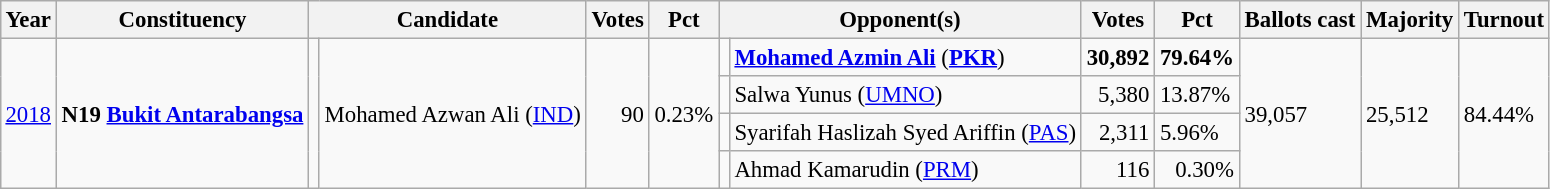<table class="wikitable" style="margin:0.5em ; font-size:95%">
<tr>
<th>Year</th>
<th>Constituency</th>
<th colspan=2>Candidate</th>
<th>Votes</th>
<th>Pct</th>
<th colspan=2>Opponent(s)</th>
<th>Votes</th>
<th>Pct</th>
<th>Ballots cast</th>
<th>Majority</th>
<th>Turnout</th>
</tr>
<tr>
<td rowspan=4><a href='#'>2018</a></td>
<td rowspan=4><strong>N19 <a href='#'>Bukit Antarabangsa</a></strong></td>
<td rowspan=4 ></td>
<td rowspan=4>Mohamed Azwan Ali (<a href='#'>IND</a>)</td>
<td rowspan=4 align="right">90</td>
<td rowspan=4>0.23%</td>
<td></td>
<td><strong><a href='#'>Mohamed Azmin Ali</a></strong> (<a href='#'><strong>PKR</strong></a>)</td>
<td align="right"><strong>30,892</strong></td>
<td><strong>79.64%</strong></td>
<td rowspan=4>39,057</td>
<td rowspan=4>25,512</td>
<td rowspan=4>84.44%</td>
</tr>
<tr>
<td></td>
<td>Salwa Yunus (<a href='#'>UMNO</a>)</td>
<td align="right">5,380</td>
<td>13.87%</td>
</tr>
<tr>
<td></td>
<td>Syarifah Haslizah Syed Ariffin (<a href='#'>PAS</a>)</td>
<td align="right">2,311</td>
<td>5.96%</td>
</tr>
<tr>
<td bgcolor=></td>
<td>Ahmad Kamarudin (<a href='#'>PRM</a>)</td>
<td align="right">116</td>
<td align="right">0.30%</td>
</tr>
</table>
